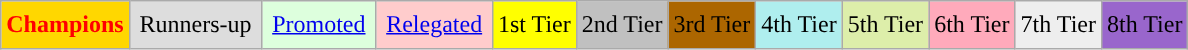<table class="wikitable">
<tr>
<td style="color:Red;background-color:Gold"><strong>Champions</strong></td>
<td style="background-color:#DDD;padding:0.4em">Runners-up</td>
<td style="background-color:#DFD;padding:0.4em"><a href='#'>Promoted</a></td>
<td style="background-color:#FCC;padding:0.4em"><a href='#'>Relegated</a></td>
<td style="background-color:#FFFF00;">1st Tier</td>
<td style="background-color:Silver">2nd Tier</td>
<td style="background-color:#ac6600">3rd Tier</td>
<td style="background-color:#AFEEEE">4th Tier</td>
<td style="background-color:#DEA">5th Tier</td>
<td style="background-color:#FAB">6th Tier</td>
<td style="background-color:#EEE">7th Tier</td>
<td style="background-color:#9966CC">8th Tier</td>
</tr>
</table>
